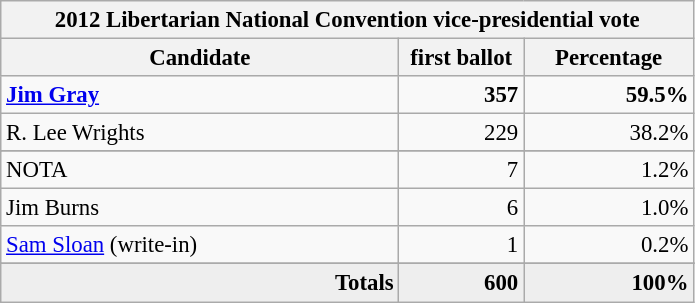<table class="wikitable" style="font-size:95%;">
<tr>
<th colspan="3">2012 Libertarian National Convention vice-presidential vote</th>
</tr>
<tr>
<th style="width: 17em">Candidate</th>
<th style="width: 5em">first ballot</th>
<th style="width: 7em">Percentage</th>
</tr>
<tr>
<td><strong><a href='#'>Jim Gray</a></strong></td>
<td style="text-align:right;"><strong>357</strong></td>
<td style="text-align:right;"><strong>59.5%</strong></td>
</tr>
<tr>
<td>R. Lee Wrights</td>
<td style="text-align:right;">229</td>
<td style="text-align:right;">38.2%</td>
</tr>
<tr style="background:#eee; text-align:right;">
</tr>
<tr>
<td>NOTA</td>
<td style="text-align:right;">7</td>
<td style="text-align:right;">1.2%</td>
</tr>
<tr>
<td>Jim Burns</td>
<td style="text-align:right;">6</td>
<td style="text-align:right;">1.0%</td>
</tr>
<tr>
<td><a href='#'>Sam Sloan</a> (write-in)</td>
<td style="text-align:right;">1</td>
<td style="text-align:right;">0.2%</td>
</tr>
<tr>
</tr>
<tr style="background:#eee; text-align:right;">
<td><strong>Totals</strong></td>
<td><strong>600</strong></td>
<td><strong>100%</strong></td>
</tr>
</table>
